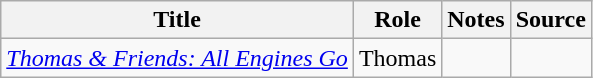<table class="wikitable">
<tr>
<th>Title</th>
<th>Role</th>
<th>Notes</th>
<th>Source</th>
</tr>
<tr>
<td><em><a href='#'>Thomas & Friends: All Engines Go</a></em></td>
<td>Thomas</td>
<td></td>
<td></td>
</tr>
</table>
